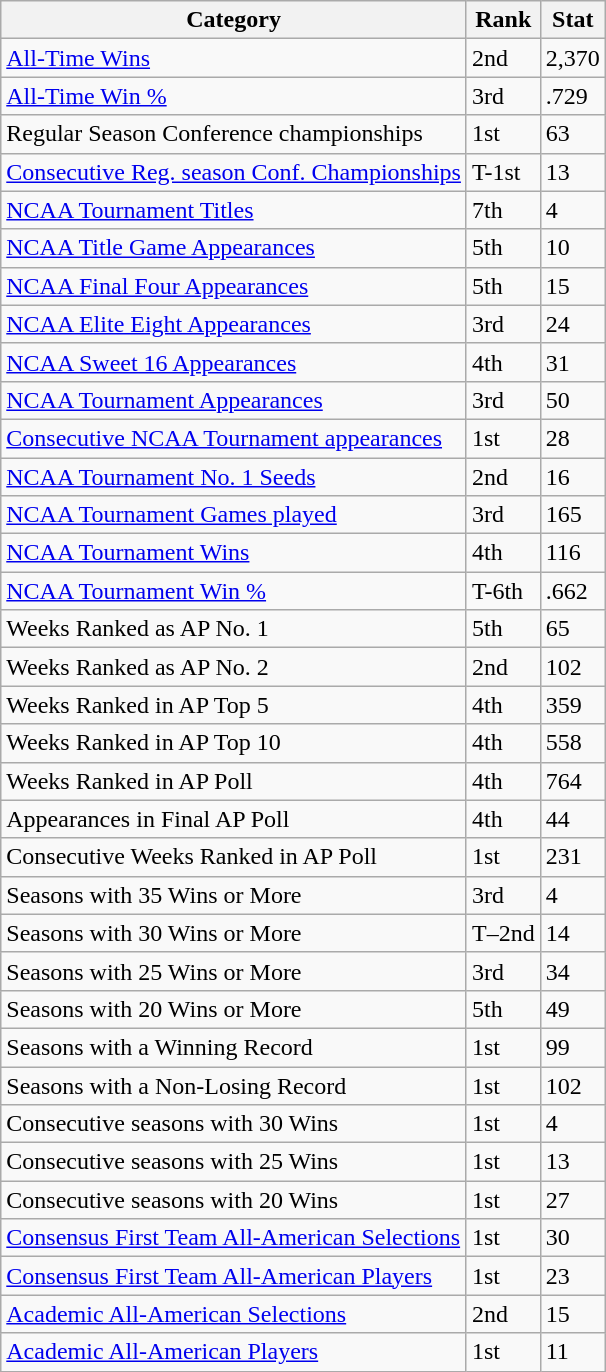<table class="wikitable">
<tr>
<th>Category</th>
<th>Rank</th>
<th>Stat</th>
</tr>
<tr>
<td><a href='#'>All-Time Wins</a></td>
<td>2nd</td>
<td>2,370</td>
</tr>
<tr>
<td><a href='#'>All-Time Win %</a></td>
<td>3rd</td>
<td>.729</td>
</tr>
<tr>
<td>Regular Season Conference championships</td>
<td>1st</td>
<td>63</td>
</tr>
<tr>
<td><a href='#'>Consecutive Reg. season Conf. Championships</a></td>
<td>T-1st</td>
<td>13</td>
</tr>
<tr>
<td><a href='#'>NCAA Tournament Titles</a></td>
<td>7th</td>
<td>4</td>
</tr>
<tr>
<td><a href='#'>NCAA Title Game Appearances</a></td>
<td>5th</td>
<td>10</td>
</tr>
<tr>
<td><a href='#'>NCAA Final Four Appearances</a></td>
<td>5th</td>
<td>15</td>
</tr>
<tr>
<td><a href='#'>NCAA Elite Eight Appearances</a></td>
<td>3rd</td>
<td>24</td>
</tr>
<tr>
<td><a href='#'>NCAA Sweet 16 Appearances</a></td>
<td>4th</td>
<td>31</td>
</tr>
<tr>
<td><a href='#'>NCAA Tournament Appearances</a></td>
<td>3rd</td>
<td>50</td>
</tr>
<tr>
<td><a href='#'>Consecutive NCAA Tournament appearances</a></td>
<td>1st</td>
<td>28</td>
</tr>
<tr>
<td><a href='#'>NCAA Tournament No. 1 Seeds</a></td>
<td>2nd</td>
<td>16</td>
</tr>
<tr>
<td><a href='#'>NCAA Tournament Games played</a></td>
<td>3rd</td>
<td>165</td>
</tr>
<tr>
<td><a href='#'>NCAA Tournament Wins</a></td>
<td>4th</td>
<td>116</td>
</tr>
<tr>
<td><a href='#'>NCAA Tournament Win %</a></td>
<td>T-6th</td>
<td>.662</td>
</tr>
<tr>
<td>Weeks Ranked as AP No. 1</td>
<td>5th</td>
<td>65</td>
</tr>
<tr>
<td>Weeks Ranked as AP No. 2</td>
<td>2nd</td>
<td>102</td>
</tr>
<tr>
<td>Weeks Ranked in AP Top 5</td>
<td>4th</td>
<td>359</td>
</tr>
<tr>
<td>Weeks Ranked in AP Top 10</td>
<td>4th</td>
<td>558</td>
</tr>
<tr>
<td>Weeks Ranked in AP Poll</td>
<td>4th</td>
<td>764</td>
</tr>
<tr>
<td>Appearances in Final AP Poll</td>
<td>4th</td>
<td>44</td>
</tr>
<tr>
<td>Consecutive Weeks Ranked in AP Poll</td>
<td>1st</td>
<td>231</td>
</tr>
<tr>
<td>Seasons with 35 Wins or More</td>
<td>3rd</td>
<td>4</td>
</tr>
<tr>
<td>Seasons with 30 Wins or More</td>
<td>T–2nd</td>
<td>14</td>
</tr>
<tr>
<td>Seasons with 25 Wins or More</td>
<td>3rd</td>
<td>34</td>
</tr>
<tr>
<td>Seasons with 20 Wins or More</td>
<td>5th</td>
<td>49</td>
</tr>
<tr>
<td>Seasons with a Winning Record</td>
<td>1st</td>
<td>99</td>
</tr>
<tr>
<td>Seasons with a Non-Losing Record</td>
<td>1st</td>
<td>102</td>
</tr>
<tr>
<td>Consecutive seasons with 30 Wins</td>
<td>1st</td>
<td>4</td>
</tr>
<tr>
<td>Consecutive seasons with 25 Wins</td>
<td>1st</td>
<td>13</td>
</tr>
<tr>
<td>Consecutive seasons with 20 Wins</td>
<td>1st</td>
<td>27</td>
</tr>
<tr>
<td><a href='#'>Consensus First Team All-American Selections</a></td>
<td>1st</td>
<td>30</td>
</tr>
<tr>
<td><a href='#'>Consensus First Team All-American Players</a></td>
<td>1st</td>
<td>23</td>
</tr>
<tr>
<td><a href='#'>Academic All-American Selections</a></td>
<td>2nd</td>
<td>15</td>
</tr>
<tr>
<td><a href='#'>Academic All-American Players</a></td>
<td>1st</td>
<td>11</td>
</tr>
</table>
